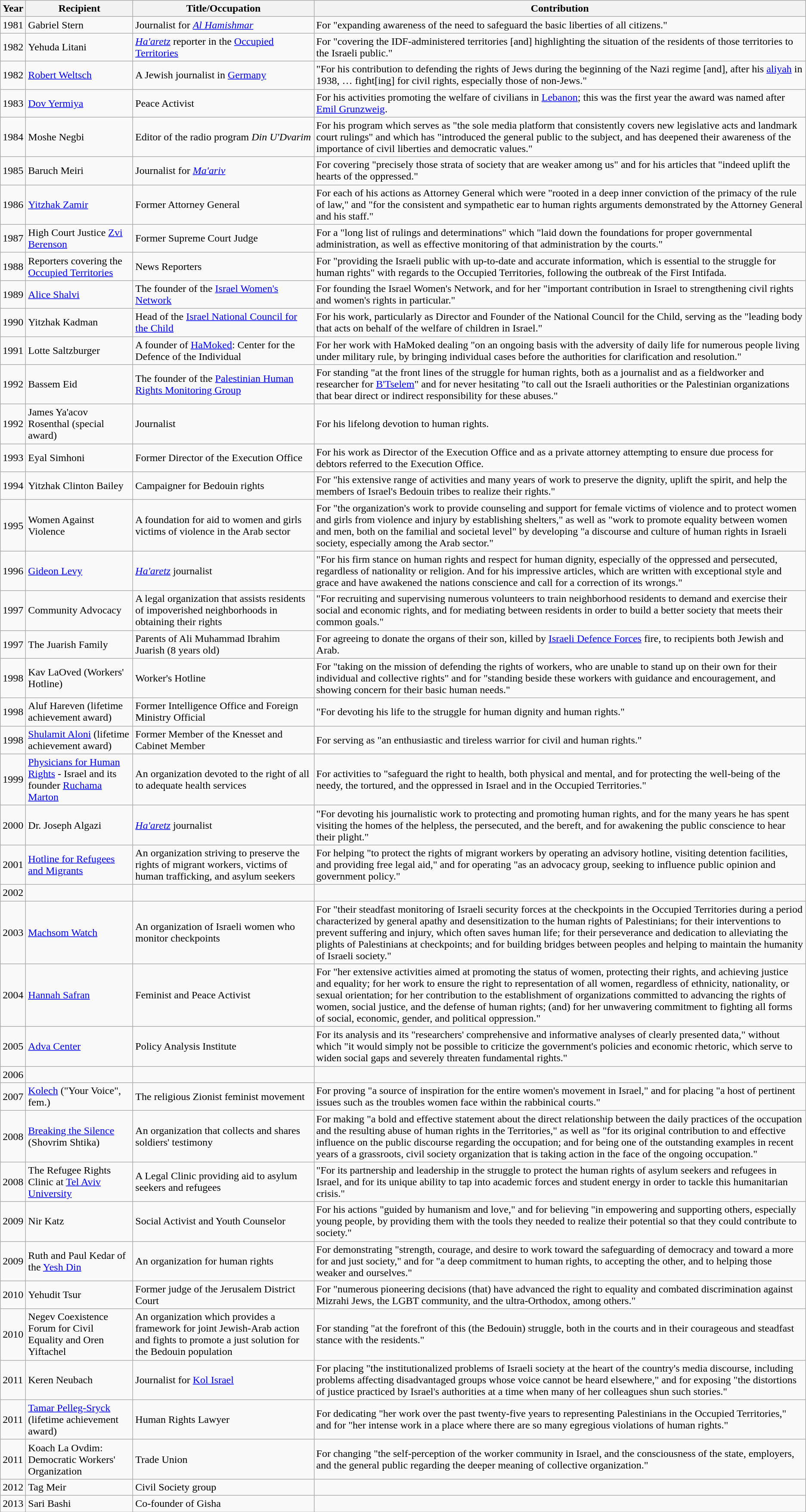<table class="wikitable sortable">
<tr>
<th>Year</th>
<th>Recipient</th>
<th>Title/Occupation</th>
<th>Contribution</th>
</tr>
<tr>
<td>1981</td>
<td>Gabriel Stern</td>
<td>Journalist for <em><a href='#'>Al Hamishmar</a></em></td>
<td>For "expanding awareness of the need to safeguard the basic liberties of all citizens."</td>
</tr>
<tr>
<td>1982</td>
<td>Yehuda Litani</td>
<td><em><a href='#'>Ha'aretz</a></em> reporter in the <a href='#'>Occupied Territories</a></td>
<td>For "covering the IDF-administered territories [and] highlighting the situation of the residents of those territories to the Israeli public."</td>
</tr>
<tr>
<td>1982</td>
<td><a href='#'>Robert Weltsch</a></td>
<td>A Jewish journalist in <a href='#'>Germany</a></td>
<td>"For his contribution to defending the rights of Jews during the beginning of the Nazi regime [and], after his <a href='#'>aliyah</a> in 1938, … fight[ing] for civil rights, especially those of non-Jews."</td>
</tr>
<tr>
<td>1983</td>
<td><a href='#'>Dov Yermiya</a></td>
<td>Peace Activist</td>
<td>For his activities promoting the welfare of civilians in <a href='#'>Lebanon</a>; this was the first year the award was named after <a href='#'>Emil Grunzweig</a>.</td>
</tr>
<tr>
<td>1984</td>
<td>Moshe Negbi</td>
<td>Editor of the radio program <em>Din U'Dvarim</em></td>
<td>For his program which serves as "the sole media platform that consistently covers new legislative acts and landmark court rulings" and which has "introduced the general public to the subject, and has deepened their awareness of the importance of civil liberties and democratic values."</td>
</tr>
<tr>
<td>1985</td>
<td>Baruch Meiri</td>
<td>Journalist for <em><a href='#'>Ma'ariv</a></em></td>
<td>For covering "precisely those strata of society that are weaker among us" and for his articles that "indeed uplift the hearts of the oppressed."</td>
</tr>
<tr>
<td>1986</td>
<td><a href='#'>Yitzhak Zamir</a></td>
<td>Former Attorney General</td>
<td>For each of his actions as Attorney General which were "rooted in a deep inner conviction of the primacy of the rule of law," and "for the consistent and sympathetic ear to human rights arguments demonstrated by the Attorney General and his staff."</td>
</tr>
<tr>
<td>1987</td>
<td>High Court Justice <a href='#'>Zvi Berenson</a></td>
<td>Former Supreme Court Judge</td>
<td>For a "long list of rulings and determinations" which "laid down the foundations for proper governmental administration, as well as effective monitoring of that administration by the courts."</td>
</tr>
<tr>
<td>1988</td>
<td>Reporters covering the <a href='#'>Occupied Territories</a></td>
<td>News Reporters</td>
<td>For "providing the Israeli public with up-to-date and accurate information, which is essential to the struggle for human rights" with regards to the Occupied Territories, following the outbreak of the First Intifada.</td>
</tr>
<tr>
<td>1989</td>
<td><a href='#'>Alice Shalvi</a></td>
<td>The founder of the <a href='#'>Israel Women's Network</a></td>
<td>For founding the Israel Women's Network, and for her "important contribution in Israel to strengthening civil rights and women's rights in particular."</td>
</tr>
<tr>
<td>1990</td>
<td>Yitzhak Kadman</td>
<td>Head of the <a href='#'>Israel National Council for the Child</a></td>
<td>For his work, particularly as Director and Founder of the National Council for the Child, serving as the "leading body that acts on behalf of the welfare of children in Israel."</td>
</tr>
<tr>
<td>1991</td>
<td>Lotte Saltzburger</td>
<td>A founder of <a href='#'>HaMoked</a>: Center for the Defence of the Individual</td>
<td>For her work with HaMoked dealing "on an ongoing basis with the adversity of daily life for numerous people living under military rule, by bringing individual cases before the authorities for clarification and resolution."</td>
</tr>
<tr>
<td>1992</td>
<td>Bassem Eid</td>
<td>The founder of the <a href='#'>Palestinian Human Rights Monitoring Group</a></td>
<td>For standing "at the front lines of the struggle for human rights, both as a journalist and as a fieldworker and researcher for <a href='#'>B'Tselem</a>" and for never hesitating "to call out the Israeli authorities or the Palestinian organizations that bear direct or indirect responsibility for these abuses."</td>
</tr>
<tr>
<td>1992</td>
<td>James Ya'acov Rosenthal (special award)</td>
<td>Journalist</td>
<td>For his lifelong devotion to human rights.</td>
</tr>
<tr>
<td>1993</td>
<td>Eyal Simhoni</td>
<td>Former Director of the Execution Office</td>
<td>For his work as Director of the Execution Office and as a private attorney attempting to ensure due process for debtors referred to the Execution Office.</td>
</tr>
<tr>
<td>1994</td>
<td>Yitzhak Clinton Bailey</td>
<td>Campaigner for Bedouin rights</td>
<td>For "his extensive range of activities and many years of work to preserve the dignity, uplift the spirit, and help the members of Israel's Bedouin tribes to realize their rights."</td>
</tr>
<tr>
<td>1995</td>
<td>Women Against Violence</td>
<td>A foundation for aid to women and girls victims of violence in the Arab sector</td>
<td>For "the organization's work to provide counseling and support for female victims of violence and to protect women and girls from violence and injury by establishing shelters," as well as "work to promote equality between women and men, both on the familial and societal level" by developing "a discourse and culture of human rights in Israeli society, especially among the Arab sector."</td>
</tr>
<tr>
<td>1996</td>
<td><a href='#'>Gideon Levy</a></td>
<td><em><a href='#'>Ha'aretz</a></em> journalist</td>
<td>"For his firm stance on human rights and respect for human dignity, especially of the oppressed and persecuted, regardless of nationality or religion. And for his impressive articles, which are written with exceptional style and grace and have awakened the nations conscience and call for a correction of its wrongs."</td>
</tr>
<tr>
<td>1997</td>
<td>Community Advocacy</td>
<td>A legal organization that assists residents of impoverished neighborhoods in obtaining their rights</td>
<td>"For recruiting and supervising numerous volunteers to train neighborhood residents to demand and exercise their social and economic rights, and for mediating between residents in order to build a better society that meets their common goals."</td>
</tr>
<tr>
<td>1997</td>
<td>The Juarish Family</td>
<td>Parents of Ali Muhammad Ibrahim Juarish (8 years old)</td>
<td>For agreeing to donate the organs of their son, killed by <a href='#'>Israeli Defence Forces</a> fire, to recipients both Jewish and Arab.</td>
</tr>
<tr>
<td>1998</td>
<td>Kav LaOved (Workers' Hotline)</td>
<td>Worker's Hotline</td>
<td>For "taking on the mission of defending the rights of workers, who are unable to stand up on their own for their individual and collective rights" and for "standing beside these workers with guidance and encouragement, and showing concern for their basic human needs."</td>
</tr>
<tr>
<td>1998</td>
<td>Aluf Hareven (lifetime achievement award)</td>
<td>Former Intelligence Office and Foreign Ministry Official</td>
<td>"For devoting his life to the struggle for human dignity and human rights."</td>
</tr>
<tr>
<td>1998</td>
<td><a href='#'>Shulamit Aloni</a> (lifetime achievement award)</td>
<td>Former Member of the Knesset and Cabinet Member</td>
<td>For serving as "an enthusiastic and tireless warrior for civil and human rights."</td>
</tr>
<tr>
<td>1999</td>
<td><a href='#'>Physicians for Human Rights</a> - Israel and its founder <a href='#'>Ruchama Marton</a></td>
<td>An organization devoted to the right of all to adequate health services</td>
<td>For activities to "safeguard the right to health, both physical and mental, and for protecting the well-being of the needy, the tortured, and the oppressed in Israel and in the Occupied Territories."</td>
</tr>
<tr>
<td>2000</td>
<td>Dr. Joseph Algazi</td>
<td><em><a href='#'>Ha'aretz</a></em> journalist</td>
<td>"For devoting his journalistic work to protecting and promoting human rights, and for the many years he has spent visiting the homes of the helpless, the persecuted, and the bereft, and for awakening the public conscience to hear their plight."</td>
</tr>
<tr>
<td>2001</td>
<td><a href='#'>Hotline for Refugees and Migrants</a></td>
<td>An organization striving to preserve the rights of migrant workers, victims of human trafficking, and asylum seekers</td>
<td>For helping "to protect the rights of migrant workers by operating an advisory hotline, visiting detention facilities, and providing free legal aid," and for operating "as an advocacy group, seeking to influence public opinion and government policy."</td>
</tr>
<tr>
<td>2002</td>
<td></td>
<td></td>
<td></td>
</tr>
<tr>
<td>2003</td>
<td><a href='#'>Machsom Watch</a></td>
<td>An organization of Israeli women who monitor checkpoints</td>
<td>For "their steadfast monitoring of Israeli security forces at the checkpoints in the Occupied Territories during a period characterized by general apathy and desensitization to the human rights of Palestinians; for their interventions to prevent suffering and injury, which often saves human life; for their perseverance and dedication to alleviating the plights of Palestinians at checkpoints; and for building bridges between peoples and helping to maintain the humanity of Israeli society."</td>
</tr>
<tr>
<td>2004</td>
<td><a href='#'>Hannah Safran</a></td>
<td>Feminist and Peace Activist</td>
<td>For "her extensive activities aimed at promoting the status of women, protecting their rights, and achieving justice and equality; for her work to ensure the right to representation of all women, regardless of ethnicity, nationality, or sexual orientation; for her contribution to the establishment of organizations committed to advancing the rights of women, social justice, and the defense of human rights; (and) for her unwavering commitment to fighting all forms of social, economic, gender, and political oppression."</td>
</tr>
<tr>
<td>2005</td>
<td><a href='#'>Adva Center</a></td>
<td>Policy Analysis Institute</td>
<td>For its analysis and its "researchers' comprehensive and informative analyses of clearly presented data," without which "it would simply not be possible to criticize the government's policies and economic rhetoric, which serve to widen social gaps and severely threaten fundamental rights."</td>
</tr>
<tr>
<td>2006</td>
<td></td>
<td></td>
<td></td>
</tr>
<tr>
<td>2007</td>
<td><a href='#'>Kolech</a> ("Your Voice", fem.)</td>
<td>The religious Zionist feminist movement</td>
<td>For proving "a source of inspiration for the entire women's movement in Israel," and for placing "a host of pertinent issues such as the troubles women face within the rabbinical courts."</td>
</tr>
<tr>
<td>2008</td>
<td><a href='#'>Breaking the Silence</a> (Shovrim Shtika)</td>
<td>An organization that collects and shares soldiers' testimony</td>
<td>For making "a bold and effective statement about the direct relationship between the daily practices of the occupation and the resulting abuse of human rights in the Territories," as well as "for its original contribution to and effective influence on the public discourse regarding the occupation; and for being one of the outstanding examples in recent years of a grassroots, civil society organization that is taking action in the face of the ongoing occupation."</td>
</tr>
<tr>
<td>2008</td>
<td>The Refugee Rights Clinic at <a href='#'>Tel Aviv University</a></td>
<td>A Legal Clinic providing aid to asylum seekers and refugees</td>
<td>"For its partnership and leadership in the struggle to protect the human rights of asylum seekers and refugees in Israel, and for its unique ability to tap into academic forces and student energy in order to tackle this humanitarian crisis."</td>
</tr>
<tr>
<td>2009</td>
<td>Nir Katz</td>
<td>Social Activist and Youth Counselor</td>
<td>For his actions "guided by humanism and love," and for believing "in empowering and supporting others, especially young people, by providing them with the tools they needed to realize their potential so that they could contribute to society."</td>
</tr>
<tr>
<td>2009</td>
<td>Ruth and Paul Kedar of the <a href='#'>Yesh Din</a></td>
<td>An organization for human rights</td>
<td>For demonstrating "strength, courage, and desire to work toward the safeguarding of democracy and toward a more for and just society," and for "a deep commitment to human rights, to accepting the other, and to helping those weaker and ourselves."</td>
</tr>
<tr>
<td>2010</td>
<td>Yehudit Tsur</td>
<td>Former judge of the Jerusalem District Court</td>
<td>For "numerous pioneering decisions (that) have advanced the right to equality and combated discrimination against Mizrahi Jews, the LGBT community, and the ultra-Orthodox, among others."</td>
</tr>
<tr>
<td>2010</td>
<td>Negev Coexistence Forum for Civil Equality and Oren Yiftachel</td>
<td>An organization which provides a framework for joint Jewish-Arab action and fights to promote a just solution for the Bedouin population</td>
<td>For standing "at the forefront of this (the Bedouin) struggle, both in the courts and in their courageous and steadfast stance with the residents."</td>
</tr>
<tr>
<td>2011</td>
<td>Keren Neubach</td>
<td>Journalist for <a href='#'>Kol Israel</a></td>
<td>For placing "the institutionalized problems of Israeli society at the heart of the country's media discourse, including problems affecting disadvantaged groups whose voice cannot be heard elsewhere," and for exposing "the distortions of justice practiced by Israel's authorities at a time when many of her colleagues shun such stories."</td>
</tr>
<tr>
<td>2011</td>
<td><a href='#'>Tamar Pelleg-Sryck</a> (lifetime achievement award)</td>
<td>Human Rights Lawyer</td>
<td>For dedicating "her work over the past twenty-five years to representing Palestinians in the Occupied Territories," and for "her intense work in a place where there are so many egregious violations of human rights."</td>
</tr>
<tr>
<td>2011</td>
<td>Koach La Ovdim: Democratic Workers' Organization</td>
<td>Trade Union</td>
<td>For changing "the self-perception of the worker community in Israel, and the consciousness of the state, employers, and the general public regarding the deeper meaning of collective organization."</td>
</tr>
<tr>
<td>2012</td>
<td>Tag Meir</td>
<td>Civil Society group</td>
<td></td>
</tr>
<tr>
<td>2013</td>
<td>Sari Bashi</td>
<td>Co-founder of Gisha</td>
<td></td>
</tr>
</table>
